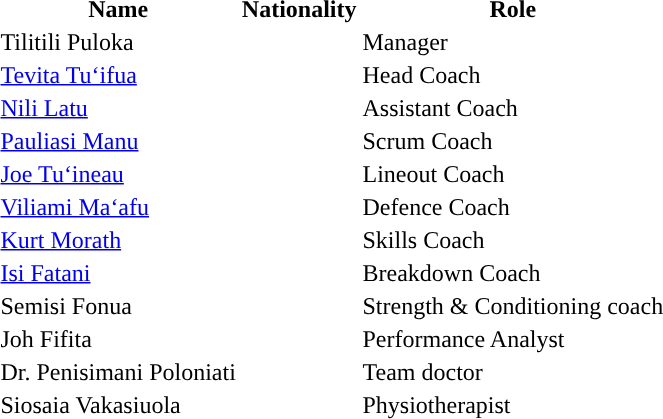<table class="wikitab">
<tr>
<th>Name</th>
<th>Nationality</th>
<th>Role</th>
</tr>
<tr>
<td>Tilitili Puloka</td>
<td></td>
<td>Manager</td>
</tr>
<tr>
<td><a href='#'>Tevita Tuʻifua</a></td>
<td></td>
<td>Head Coach</td>
</tr>
<tr>
<td><a href='#'>Nili Latu</a></td>
<td></td>
<td>Assistant Coach</td>
</tr>
<tr>
<td><a href='#'>Pauliasi Manu</a></td>
<td></td>
<td>Scrum Coach</td>
</tr>
<tr>
<td><a href='#'>Joe Tuʻineau</a></td>
<td></td>
<td>Lineout Coach</td>
</tr>
<tr>
<td><a href='#'>Viliami Maʻafu</a></td>
<td></td>
<td>Defence Coach</td>
</tr>
<tr>
<td><a href='#'>Kurt Morath</a></td>
<td></td>
<td>Skills Coach</td>
</tr>
<tr>
<td><a href='#'>Isi Fatani</a></td>
<td></td>
<td>Breakdown Coach</td>
</tr>
<tr>
<td>Semisi Fonua</td>
<td></td>
<td>Strength & Conditioning coach</td>
</tr>
<tr>
<td>Joh Fifita</td>
<td></td>
<td>Performance Analyst</td>
</tr>
<tr>
<td>Dr. Penisimani Poloniati</td>
<td></td>
<td>Team doctor</td>
</tr>
<tr>
<td>Siosaia Vakasiuola</td>
<td></td>
<td>Physiotherapist</td>
</tr>
</table>
